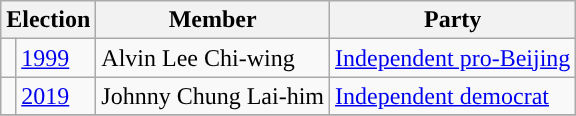<table class="wikitable">
<tr>
<th colspan="2">Election</th>
<th>Member</th>
<th>Party</th>
</tr>
<tr>
<td style="background-color: "></td>
<td><a href='#'>1999</a></td>
<td>Alvin Lee Chi-wing</td>
<td><a href='#'>Independent pro-Beijing</a></td>
</tr>
<tr>
<td style="background-color: "></td>
<td><a href='#'>2019</a></td>
<td>Johnny Chung Lai-him</td>
<td><a href='#'>Independent democrat</a></td>
</tr>
<tr>
</tr>
</table>
